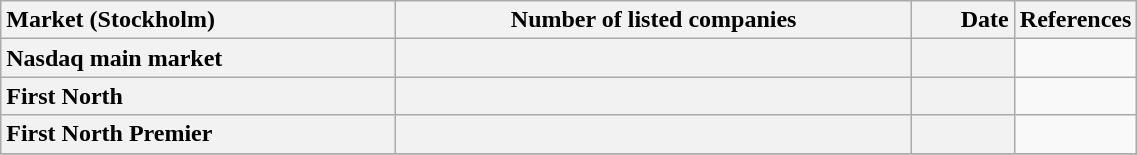<table class="wikitable sortable" style="width:60%;">
<tr>
<th style="text-align:left;">Market (Stockholm)</th>
<th>Number of listed companies</th>
<th style="text-align:right;">Date</th>
<th style="width:10px;" class="unsortable">References</th>
</tr>
<tr>
<th style="text-align:left;">Nasdaq main market</th>
<th style="text-align:center;"></th>
<th style="text-align:right;"></th>
<td style="text-align:center;"></td>
</tr>
<tr>
<th style="text-align:left;">First North</th>
<th style="text-align:center;"></th>
<th style="text-align:right;"></th>
<td style="text-align:center;"></td>
</tr>
<tr>
<th style="text-align:left;">First North Premier</th>
<th style="text-align:center;"></th>
<th style="text-align:right;"></th>
<td style="text-align:center;"></td>
</tr>
<tr>
</tr>
</table>
